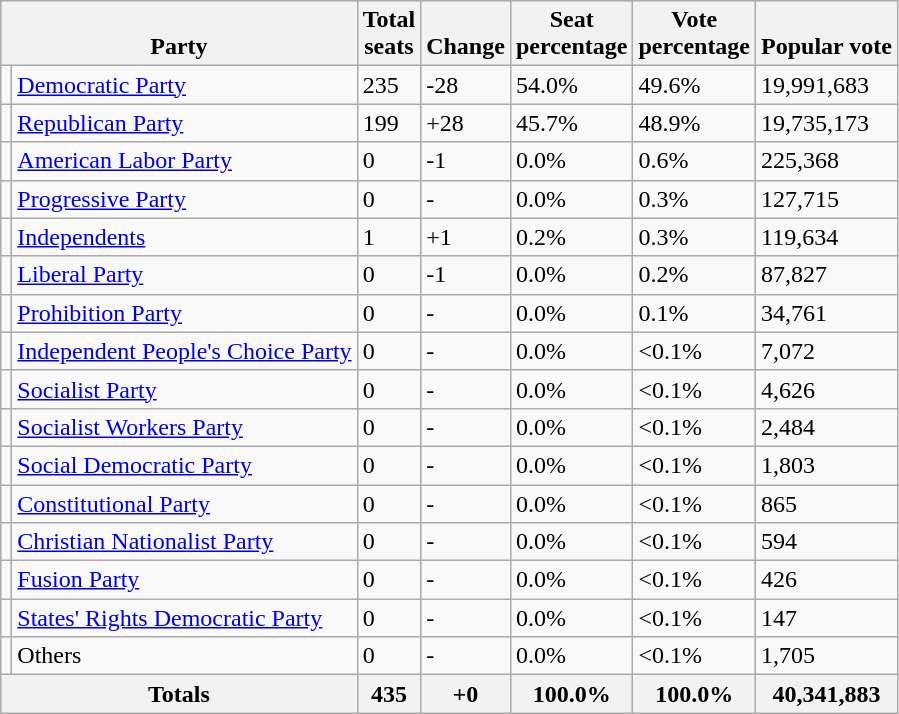<table class=wikitable>
<tr valign=bottom>
<th colspan=2>Party</th>
<th>Total<br>seats</th>
<th>Change</th>
<th>Seat<br>percentage</th>
<th>Vote<br>percentage</th>
<th>Popular vote</th>
</tr>
<tr>
<td></td>
<td><a href='#'>Democratic Party</a></td>
<td>235</td>
<td>-28</td>
<td>54.0%</td>
<td>49.6%</td>
<td>19,991,683</td>
</tr>
<tr>
<td></td>
<td><a href='#'>Republican Party</a></td>
<td>199</td>
<td>+28</td>
<td>45.7%</td>
<td>48.9%</td>
<td>19,735,173</td>
</tr>
<tr>
<td></td>
<td><a href='#'>American Labor Party</a></td>
<td>0</td>
<td>-1</td>
<td>0.0%</td>
<td>0.6%</td>
<td>225,368</td>
</tr>
<tr>
<td></td>
<td><a href='#'>Progressive Party</a></td>
<td>0</td>
<td>-</td>
<td>0.0%</td>
<td>0.3%</td>
<td>127,715</td>
</tr>
<tr>
<td></td>
<td><a href='#'>Independents</a></td>
<td>1</td>
<td>+1</td>
<td>0.2%</td>
<td>0.3%</td>
<td>119,634</td>
</tr>
<tr>
<td></td>
<td><a href='#'>Liberal Party</a></td>
<td>0</td>
<td>-1</td>
<td>0.0%</td>
<td>0.2%</td>
<td>87,827</td>
</tr>
<tr>
<td></td>
<td><a href='#'>Prohibition Party</a></td>
<td>0</td>
<td>-</td>
<td>0.0%</td>
<td>0.1%</td>
<td>34,761</td>
</tr>
<tr>
<td></td>
<td><a href='#'>Independent People's Choice Party</a></td>
<td>0</td>
<td>-</td>
<td>0.0%</td>
<td><0.1%</td>
<td>7,072</td>
</tr>
<tr>
<td></td>
<td><a href='#'>Socialist Party</a></td>
<td>0</td>
<td>-</td>
<td>0.0%</td>
<td><0.1%</td>
<td>4,626</td>
</tr>
<tr>
<td></td>
<td><a href='#'>Socialist Workers Party</a></td>
<td>0</td>
<td>-</td>
<td>0.0%</td>
<td><0.1%</td>
<td>2,484</td>
</tr>
<tr>
<td></td>
<td><a href='#'>Social Democratic Party</a></td>
<td>0</td>
<td>-</td>
<td>0.0%</td>
<td><0.1%</td>
<td>1,803</td>
</tr>
<tr>
<td></td>
<td><a href='#'>Constitutional Party</a></td>
<td>0</td>
<td>-</td>
<td>0.0%</td>
<td><0.1%</td>
<td>865</td>
</tr>
<tr>
<td></td>
<td><a href='#'>Christian Nationalist Party</a></td>
<td>0</td>
<td>-</td>
<td>0.0%</td>
<td><0.1%</td>
<td>594</td>
</tr>
<tr>
<td></td>
<td><a href='#'>Fusion Party</a></td>
<td>0</td>
<td>-</td>
<td>0.0%</td>
<td><0.1%</td>
<td>426</td>
</tr>
<tr>
<td></td>
<td><a href='#'>States' Rights Democratic Party</a></td>
<td>0</td>
<td>-</td>
<td>0.0%</td>
<td><0.1%</td>
<td>147</td>
</tr>
<tr>
<td></td>
<td>Others</td>
<td>0</td>
<td>-</td>
<td>0.0%</td>
<td><0.1%</td>
<td>1,705</td>
</tr>
<tr>
<th colspan=2>Totals</th>
<th>435</th>
<th>+0</th>
<th>100.0%</th>
<th>100.0%</th>
<th>40,341,883</th>
</tr>
</table>
